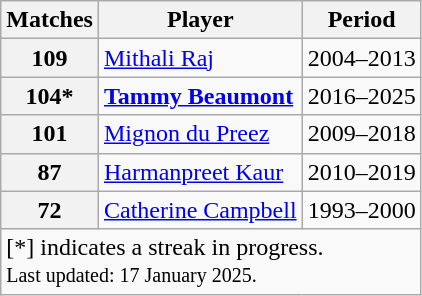<table class="wikitable">
<tr>
<th scope=col>Matches</th>
<th scope=col>Player</th>
<th scope=col>Period</th>
</tr>
<tr>
<th scope=row>109</th>
<td> <a href='#'>Mithali Raj</a></td>
<td>2004–2013</td>
</tr>
<tr>
<th scope=row>104*</th>
<td> <strong><a href='#'>Tammy Beaumont</a></strong></td>
<td>2016–2025</td>
</tr>
<tr>
<th scope=row>101</th>
<td> <a href='#'>Mignon du Preez</a></td>
<td>2009–2018</td>
</tr>
<tr>
<th scope=row>87</th>
<td> <a href='#'>Harmanpreet Kaur</a></td>
<td>2010–2019</td>
</tr>
<tr>
<th scope=row>72</th>
<td> <a href='#'>Catherine Campbell</a></td>
<td>1993–2000</td>
</tr>
<tr>
<td scope=row colspan=3>[*] indicates a streak in progress.<br><small>Last updated: 17 January 2025.</small></td>
</tr>
</table>
